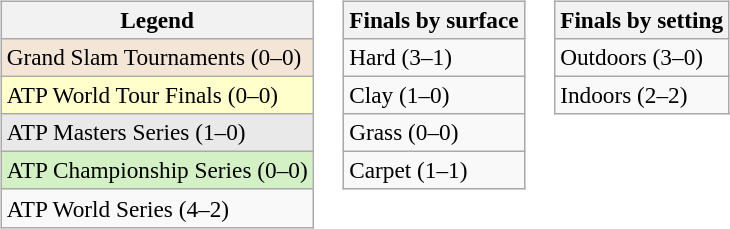<table>
<tr valign=top>
<td><br><table class=wikitable style=font-size:97%>
<tr>
<th>Legend</th>
</tr>
<tr style="background:#f3e6d7;">
<td>Grand Slam Tournaments (0–0)</td>
</tr>
<tr style="background:#ffc;">
<td>ATP World Tour Finals (0–0)</td>
</tr>
<tr style="background:#e9e9e9;">
<td>ATP Masters Series (1–0)</td>
</tr>
<tr style="background:#d4f1c5;">
<td>ATP Championship Series (0–0)</td>
</tr>
<tr>
<td>ATP World Series (4–2)</td>
</tr>
</table>
</td>
<td><br><table class=wikitable style=font-size:97%>
<tr>
<th>Finals by surface</th>
</tr>
<tr>
<td>Hard (3–1)</td>
</tr>
<tr>
<td>Clay (1–0)</td>
</tr>
<tr>
<td>Grass (0–0)</td>
</tr>
<tr>
<td>Carpet (1–1)</td>
</tr>
</table>
</td>
<td><br><table class=wikitable style=font-size:97%>
<tr>
<th>Finals by setting</th>
</tr>
<tr>
<td>Outdoors (3–0)</td>
</tr>
<tr>
<td>Indoors (2–2)</td>
</tr>
</table>
</td>
</tr>
</table>
